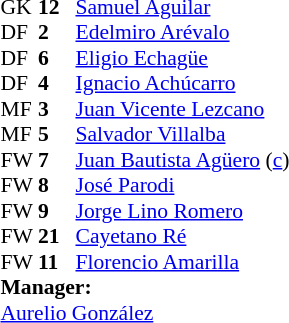<table style="font-size:90%; margin:0.2em auto;" cellspacing="0" cellpadding="0">
<tr>
<th width="25"></th>
<th width="25"></th>
</tr>
<tr>
<td>GK</td>
<td><strong>12</strong></td>
<td><a href='#'>Samuel Aguilar</a></td>
</tr>
<tr>
<td>DF</td>
<td><strong>2</strong></td>
<td><a href='#'>Edelmiro Arévalo</a></td>
</tr>
<tr>
<td>DF</td>
<td><strong>6</strong></td>
<td><a href='#'>Eligio Echagüe</a></td>
</tr>
<tr>
<td>DF</td>
<td><strong>4</strong></td>
<td><a href='#'>Ignacio Achúcarro</a></td>
</tr>
<tr>
<td>MF</td>
<td><strong>3</strong></td>
<td><a href='#'>Juan Vicente Lezcano</a></td>
</tr>
<tr>
<td>MF</td>
<td><strong>5</strong></td>
<td><a href='#'>Salvador Villalba</a></td>
</tr>
<tr>
<td>FW</td>
<td><strong>7</strong></td>
<td><a href='#'>Juan Bautista Agüero</a> (<a href='#'>c</a>)</td>
</tr>
<tr>
<td>FW</td>
<td><strong>8</strong></td>
<td><a href='#'>José Parodi</a></td>
</tr>
<tr>
<td>FW</td>
<td><strong>9</strong></td>
<td><a href='#'>Jorge Lino Romero</a></td>
</tr>
<tr>
<td>FW</td>
<td><strong>21</strong></td>
<td><a href='#'>Cayetano Ré</a></td>
</tr>
<tr>
<td>FW</td>
<td><strong>11</strong></td>
<td><a href='#'>Florencio Amarilla</a></td>
</tr>
<tr>
<td colspan=3><strong>Manager:</strong></td>
</tr>
<tr>
<td colspan=4><a href='#'>Aurelio González</a></td>
</tr>
</table>
